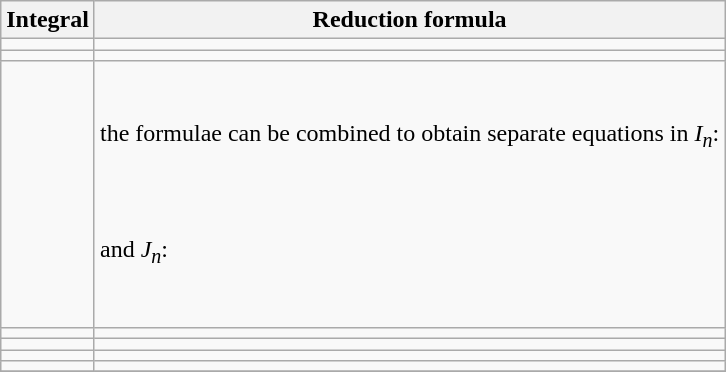<table class="wikitable">
<tr>
<th>Integral</th>
<th>Reduction formula</th>
</tr>
<tr>
<td></td>
<td></td>
</tr>
<tr>
<td></td>
<td></td>
</tr>
<tr>
<td><br></td>
<td><br><br>the formulae can be combined to obtain separate equations in <em>I<sub>n</sub></em>:<br><br><br><br>and <em>J<sub>n</sub></em>:<br><br><br></td>
</tr>
<tr>
<td></td>
<td></td>
</tr>
<tr>
<td></td>
<td></td>
</tr>
<tr>
<td></td>
<td></td>
</tr>
<tr>
<td></td>
<td></td>
</tr>
<tr>
</tr>
</table>
